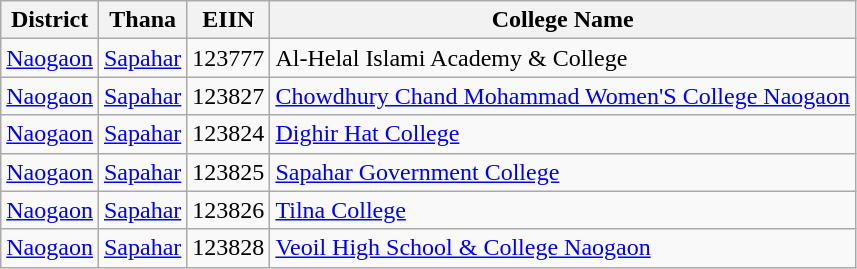<table class="wikitable">
<tr>
<th style="text-align: center;">District</th>
<th style="text-align: center;">Thana</th>
<th style="text-align: center;">EIIN</th>
<th style="text-align: center;">College Name</th>
</tr>
<tr>
<td style="text-align: center;"><a href='#'>Naogaon</a></td>
<td style="text-align: center;"><a href='#'>Sapahar</a></td>
<td style="text-align: center;">123777</td>
<td>Al-Helal Islami Academy & College</td>
</tr>
<tr>
<td style="text-align: center;"><a href='#'>Naogaon</a></td>
<td style="text-align: center;"><a href='#'>Sapahar</a></td>
<td style="text-align: center;">123827</td>
<td><a href='#'>Chowdhury Chand Mohammad Women'S College Naogaon</a></td>
</tr>
<tr>
<td style="text-align: center;"><a href='#'>Naogaon</a></td>
<td style="text-align: center;"><a href='#'>Sapahar</a></td>
<td style="text-align: center;">123824</td>
<td><a href='#'>Dighir Hat College</a></td>
</tr>
<tr>
<td style="text-align: center;"><a href='#'>Naogaon</a></td>
<td style="text-align: center;"><a href='#'>Sapahar</a></td>
<td style="text-align: center;">123825</td>
<td><a href='#'>Sapahar Government College</a></td>
</tr>
<tr>
<td style="text-align: center;"><a href='#'>Naogaon</a></td>
<td style="text-align: center;"><a href='#'>Sapahar</a></td>
<td style="text-align: center;">123826</td>
<td><a href='#'>Tilna College</a></td>
</tr>
<tr>
<td style="text-align: center;"><a href='#'>Naogaon</a></td>
<td style="text-align: center;"><a href='#'>Sapahar</a></td>
<td style="text-align: center;">123828</td>
<td><a href='#'>Veoil High School & College Naogaon</a></td>
</tr>
</table>
